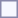<table style="border:1px solid #8888aa; background-color:#f7f8ff; padding:5px; font-size:95%; margin: 0px 12px 12px 0px;">
</table>
